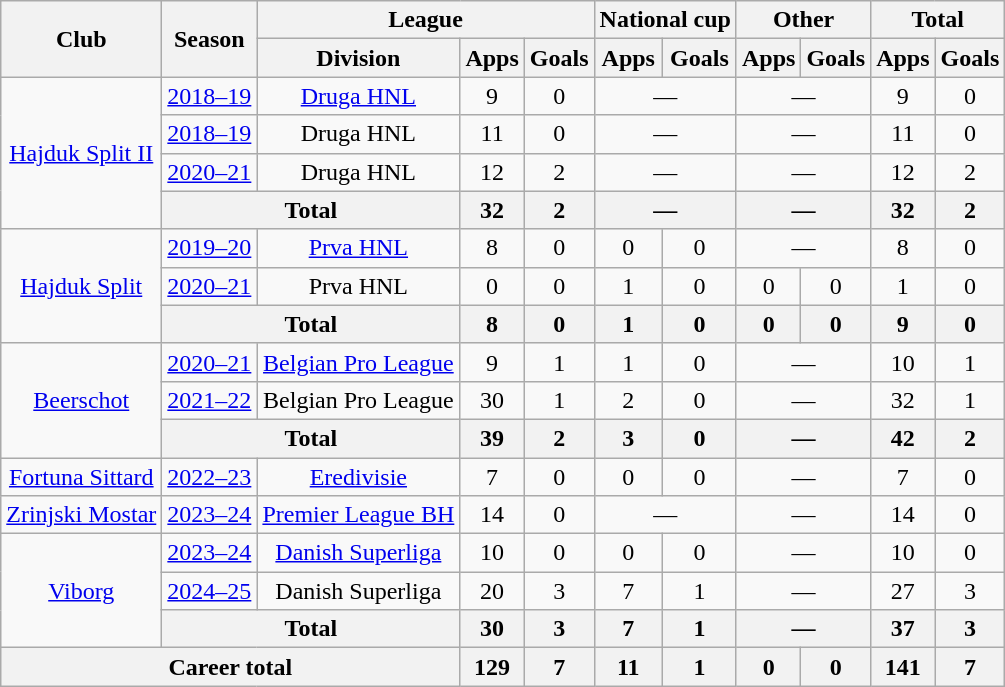<table class="wikitable" style="text-align:center">
<tr>
<th rowspan="2">Club</th>
<th rowspan="2">Season</th>
<th colspan="3">League</th>
<th colspan="2">National cup</th>
<th colspan="2">Other</th>
<th colspan="2">Total</th>
</tr>
<tr>
<th>Division</th>
<th>Apps</th>
<th>Goals</th>
<th>Apps</th>
<th>Goals</th>
<th>Apps</th>
<th>Goals</th>
<th>Apps</th>
<th>Goals</th>
</tr>
<tr>
<td rowspan="4"><a href='#'>Hajduk Split II</a></td>
<td><a href='#'>2018–19</a></td>
<td><a href='#'>Druga HNL</a></td>
<td>9</td>
<td>0</td>
<td colspan="2">—</td>
<td colspan="2">—</td>
<td>9</td>
<td>0</td>
</tr>
<tr>
<td><a href='#'>2018–19</a></td>
<td>Druga HNL</td>
<td>11</td>
<td>0</td>
<td colspan="2">—</td>
<td colspan="2">—</td>
<td>11</td>
<td>0</td>
</tr>
<tr>
<td><a href='#'>2020–21</a></td>
<td>Druga HNL</td>
<td>12</td>
<td>2</td>
<td colspan="2">—</td>
<td colspan="2">—</td>
<td>12</td>
<td>2</td>
</tr>
<tr>
<th colspan="2">Total</th>
<th>32</th>
<th>2</th>
<th colspan="2">—</th>
<th colspan="2">—</th>
<th>32</th>
<th>2</th>
</tr>
<tr>
<td rowspan="3"><a href='#'>Hajduk Split</a></td>
<td><a href='#'>2019–20</a></td>
<td><a href='#'>Prva HNL</a></td>
<td>8</td>
<td>0</td>
<td>0</td>
<td>0</td>
<td colspan="2">—</td>
<td>8</td>
<td>0</td>
</tr>
<tr>
<td><a href='#'>2020–21</a></td>
<td>Prva HNL</td>
<td>0</td>
<td>0</td>
<td>1</td>
<td>0</td>
<td>0</td>
<td>0</td>
<td>1</td>
<td>0</td>
</tr>
<tr>
<th colspan="2">Total</th>
<th>8</th>
<th>0</th>
<th>1</th>
<th>0</th>
<th>0</th>
<th>0</th>
<th>9</th>
<th>0</th>
</tr>
<tr>
<td rowspan="3"><a href='#'>Beerschot</a></td>
<td><a href='#'>2020–21</a></td>
<td><a href='#'>Belgian Pro League</a></td>
<td>9</td>
<td>1</td>
<td>1</td>
<td>0</td>
<td colspan="2">—</td>
<td>10</td>
<td>1</td>
</tr>
<tr>
<td><a href='#'>2021–22</a></td>
<td>Belgian Pro League</td>
<td>30</td>
<td>1</td>
<td>2</td>
<td>0</td>
<td colspan="2">—</td>
<td>32</td>
<td>1</td>
</tr>
<tr>
<th colspan="2">Total</th>
<th>39</th>
<th>2</th>
<th>3</th>
<th>0</th>
<th colspan="2">—</th>
<th>42</th>
<th>2</th>
</tr>
<tr>
<td rowspan=1><a href='#'>Fortuna Sittard</a></td>
<td><a href='#'>2022–23</a></td>
<td><a href='#'>Eredivisie</a></td>
<td>7</td>
<td>0</td>
<td>0</td>
<td>0</td>
<td colspan="2">—</td>
<td>7</td>
<td>0</td>
</tr>
<tr>
<td rowspan=1><a href='#'>Zrinjski Mostar</a></td>
<td><a href='#'>2023–24</a></td>
<td><a href='#'>Premier League BH</a></td>
<td>14</td>
<td>0</td>
<td colspan="2">—</td>
<td colspan="2">—</td>
<td>14</td>
<td>0</td>
</tr>
<tr>
<td rowspan=3><a href='#'>Viborg</a></td>
<td><a href='#'>2023–24</a></td>
<td><a href='#'>Danish Superliga</a></td>
<td>10</td>
<td>0</td>
<td>0</td>
<td>0</td>
<td colspan=2>—</td>
<td>10</td>
<td>0</td>
</tr>
<tr>
<td><a href='#'>2024–25</a></td>
<td>Danish Superliga</td>
<td>20</td>
<td>3</td>
<td>7</td>
<td>1</td>
<td colspan=2>—</td>
<td>27</td>
<td>3</td>
</tr>
<tr>
<th colspan=2>Total</th>
<th>30</th>
<th>3</th>
<th>7</th>
<th>1</th>
<th colspan=2>—</th>
<th>37</th>
<th>3</th>
</tr>
<tr>
<th colspan="3">Career total</th>
<th>129</th>
<th>7</th>
<th>11</th>
<th>1</th>
<th>0</th>
<th>0</th>
<th>141</th>
<th>7</th>
</tr>
</table>
